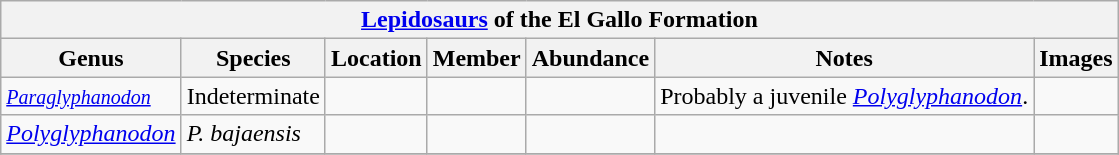<table class="wikitable" align="center">
<tr>
<th colspan="7" align="center"><strong><a href='#'>Lepidosaurs</a> of the El Gallo Formation</strong></th>
</tr>
<tr>
<th>Genus</th>
<th>Species</th>
<th>Location</th>
<th>Member</th>
<th>Abundance</th>
<th>Notes</th>
<th>Images</th>
</tr>
<tr>
<td><small><em><a href='#'>Paraglyphanodon</a></em></small></td>
<td>Indeterminate</td>
<td></td>
<td></td>
<td></td>
<td>Probably a juvenile <em><a href='#'>Polyglyphanodon</a></em>.</td>
<td></td>
</tr>
<tr>
<td><em><a href='#'>Polyglyphanodon</a></em></td>
<td><em>P. bajaensis</em></td>
<td></td>
<td></td>
<td></td>
<td></td>
<td></td>
</tr>
<tr>
</tr>
</table>
